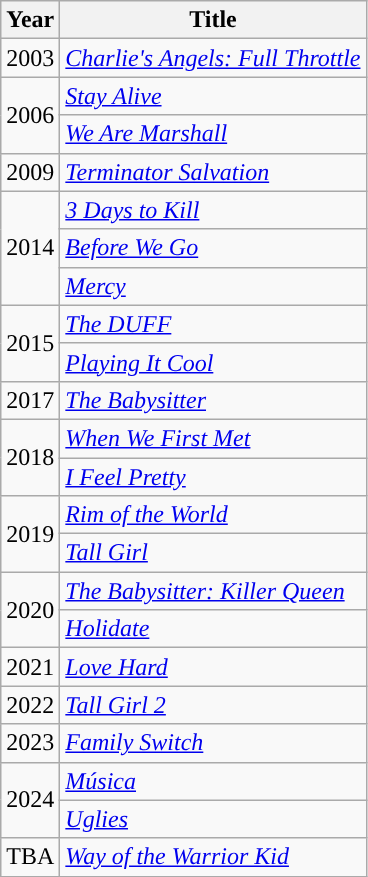<table class="wikitable">
<tr>
<th>Year</th>
<th>Title</th>
</tr>
<tr>
<td>2003</td>
<td><em><a href='#'>Charlie's Angels: Full Throttle</a></em></td>
</tr>
<tr>
<td rowspan="2">2006</td>
<td><em><a href='#'>Stay Alive</a></em></td>
</tr>
<tr>
<td><em><a href='#'>We Are Marshall</a></em></td>
</tr>
<tr>
<td>2009</td>
<td><em><a href='#'>Terminator Salvation</a></em></td>
</tr>
<tr>
<td rowspan="3">2014</td>
<td><em><a href='#'>3 Days to Kill</a></em></td>
</tr>
<tr>
<td><em><a href='#'>Before We Go</a></em></td>
</tr>
<tr>
<td><em><a href='#'>Mercy</a></em></td>
</tr>
<tr>
<td rowspan="2">2015</td>
<td><em><a href='#'>The DUFF</a></em></td>
</tr>
<tr>
<td><em><a href='#'>Playing It Cool</a></em></td>
</tr>
<tr>
<td>2017</td>
<td><em><a href='#'>The Babysitter</a></em></td>
</tr>
<tr>
<td rowspan="2">2018</td>
<td><em><a href='#'>When We First Met</a></em></td>
</tr>
<tr>
<td><em><a href='#'>I Feel Pretty</a></em></td>
</tr>
<tr>
<td rowspan="2'">2019</td>
<td><em><a href='#'>Rim of the World</a></em></td>
</tr>
<tr>
<td><em><a href='#'>Tall Girl</a></em></td>
</tr>
<tr>
<td rowspan="2'">2020</td>
<td><em><a href='#'>The Babysitter: Killer Queen</a></em></td>
</tr>
<tr>
<td><em><a href='#'>Holidate</a></em></td>
</tr>
<tr>
<td>2021</td>
<td><em><a href='#'>Love Hard</a></em></td>
</tr>
<tr>
<td>2022</td>
<td><em><a href='#'>Tall Girl 2</a></em></td>
</tr>
<tr>
<td>2023</td>
<td><em><a href='#'>Family Switch</a></em></td>
</tr>
<tr>
<td rowspan="2">2024</td>
<td><em><a href='#'>Música</a></em></td>
</tr>
<tr>
<td><em><a href='#'>Uglies</a></em></td>
</tr>
<tr>
<td>TBA</td>
<td><em><a href='#'>Way of the Warrior Kid</a></em></td>
</tr>
</table>
